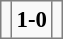<table bgcolor="#f9f9f9" cellpadding="3" cellspacing="0" border="1" style="font-size: 95%; border: gray solid 1px; border-collapse: collapse; background: #f9f9f9;">
<tr>
<td><strong></strong></td>
<td align="center"><strong>1-0</strong></td>
<td><em></em></td>
</tr>
</table>
